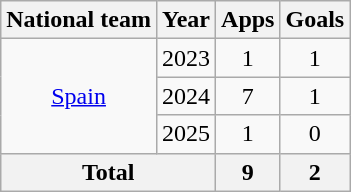<table class="wikitable" style="text-align: center;">
<tr>
<th>National team</th>
<th>Year</th>
<th>Apps</th>
<th>Goals</th>
</tr>
<tr>
<td rowspan="3"><a href='#'>Spain</a></td>
<td>2023</td>
<td>1</td>
<td>1</td>
</tr>
<tr>
<td>2024</td>
<td>7</td>
<td>1</td>
</tr>
<tr>
<td>2025</td>
<td>1</td>
<td>0</td>
</tr>
<tr>
<th colspan="2">Total</th>
<th>9</th>
<th>2</th>
</tr>
</table>
